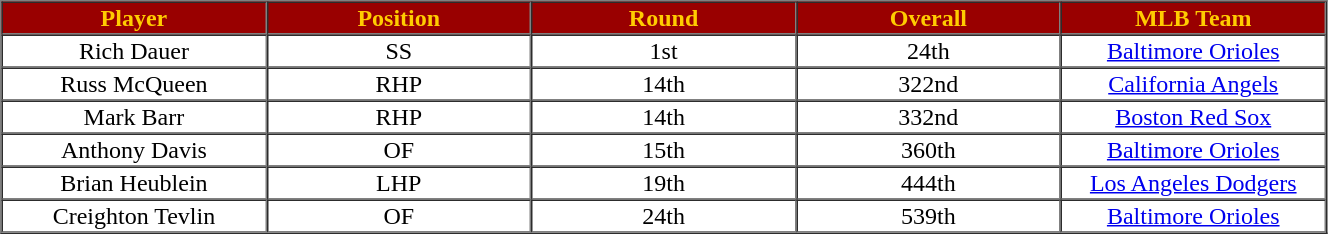<table cellpadding="1" border="1" cellspacing="0" style="width:70%;">
<tr>
<th style="background:#990000; width:20%;color:#FFCC00;">Player</th>
<th style="background:#990000; width:20%;color:#FFCC00;">Position</th>
<th style="background:#990000; width:20%;color:#FFCC00;">Round</th>
<th style="background:#990000; width:20%;color:#FFCC00;">Overall</th>
<th style="background:#990000; width:20%;color:#FFCC00;">MLB Team</th>
</tr>
<tr style="text-align:center;">
<td>Rich Dauer</td>
<td>SS</td>
<td>1st</td>
<td>24th</td>
<td><a href='#'>Baltimore Orioles</a></td>
</tr>
<tr style="text-align:center;">
<td>Russ McQueen</td>
<td>RHP</td>
<td>14th</td>
<td>322nd</td>
<td><a href='#'>California Angels</a></td>
</tr>
<tr style="text-align:center;">
<td>Mark Barr</td>
<td>RHP</td>
<td>14th</td>
<td>332nd</td>
<td><a href='#'>Boston Red Sox</a></td>
</tr>
<tr style="text-align:center;">
<td>Anthony Davis</td>
<td>OF</td>
<td>15th</td>
<td>360th</td>
<td><a href='#'>Baltimore Orioles</a></td>
</tr>
<tr style="text-align:center;">
<td>Brian Heublein</td>
<td>LHP</td>
<td>19th</td>
<td>444th</td>
<td><a href='#'>Los Angeles Dodgers</a></td>
</tr>
<tr style="text-align:center;">
<td>Creighton Tevlin</td>
<td>OF</td>
<td>24th</td>
<td>539th</td>
<td><a href='#'>Baltimore Orioles</a></td>
</tr>
</table>
